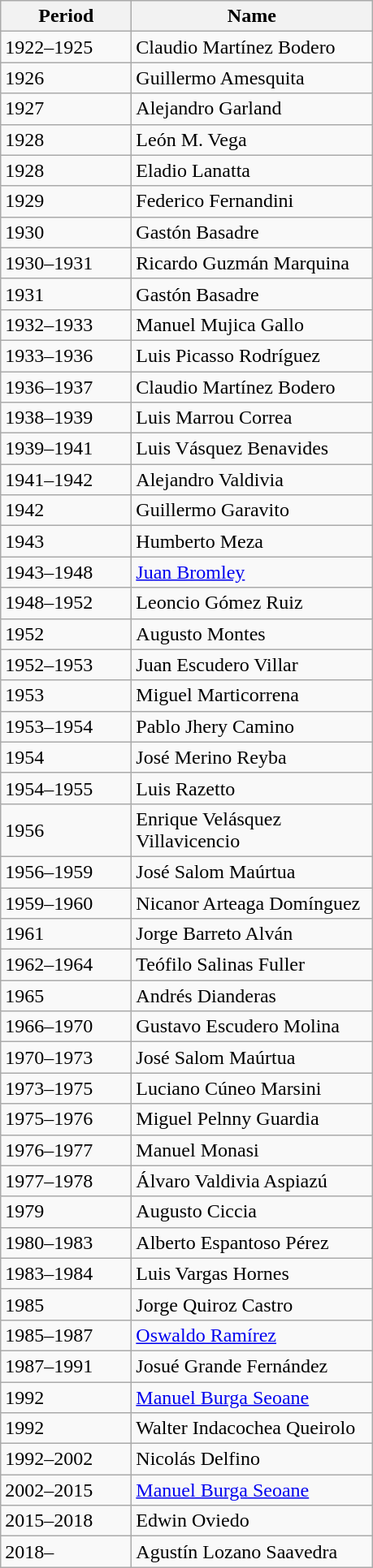<table class="wikitable sortable">
<tr>
<th width=100px>Period</th>
<th width=190px>Name</th>
</tr>
<tr>
<td>1922–1925</td>
<td>Claudio Martínez Bodero</td>
</tr>
<tr>
<td>1926</td>
<td>Guillermo Amesquita</td>
</tr>
<tr>
<td>1927</td>
<td>Alejandro Garland</td>
</tr>
<tr>
<td>1928</td>
<td>León M. Vega</td>
</tr>
<tr>
<td>1928</td>
<td>Eladio Lanatta</td>
</tr>
<tr>
<td>1929</td>
<td>Federico Fernandini</td>
</tr>
<tr>
<td>1930</td>
<td>Gastón Basadre</td>
</tr>
<tr>
<td>1930–1931</td>
<td>Ricardo Guzmán Marquina</td>
</tr>
<tr>
<td>1931</td>
<td>Gastón Basadre</td>
</tr>
<tr>
<td>1932–1933</td>
<td>Manuel Mujica Gallo</td>
</tr>
<tr>
<td>1933–1936</td>
<td>Luis Picasso Rodríguez</td>
</tr>
<tr>
<td>1936–1937</td>
<td>Claudio Martínez Bodero</td>
</tr>
<tr>
<td>1938–1939</td>
<td>Luis Marrou Correa</td>
</tr>
<tr>
<td>1939–1941</td>
<td>Luis Vásquez Benavides</td>
</tr>
<tr>
<td>1941–1942</td>
<td>Alejandro Valdivia</td>
</tr>
<tr>
<td>1942</td>
<td>Guillermo Garavito</td>
</tr>
<tr>
<td>1943</td>
<td>Humberto Meza</td>
</tr>
<tr>
<td>1943–1948</td>
<td><a href='#'>Juan Bromley</a></td>
</tr>
<tr>
<td>1948–1952</td>
<td>Leoncio Gómez Ruiz</td>
</tr>
<tr>
<td>1952</td>
<td>Augusto Montes</td>
</tr>
<tr>
<td>1952–1953</td>
<td>Juan Escudero Villar</td>
</tr>
<tr>
<td>1953</td>
<td>Miguel Marticorrena</td>
</tr>
<tr>
<td>1953–1954</td>
<td>Pablo Jhery Camino</td>
</tr>
<tr>
<td>1954</td>
<td>José Merino Reyba</td>
</tr>
<tr>
<td>1954–1955</td>
<td>Luis Razetto</td>
</tr>
<tr>
<td>1956</td>
<td>Enrique Velásquez Villavicencio</td>
</tr>
<tr>
<td>1956–1959</td>
<td>José Salom Maúrtua</td>
</tr>
<tr>
<td>1959–1960</td>
<td>Nicanor Arteaga Domínguez</td>
</tr>
<tr>
<td>1961</td>
<td>Jorge Barreto Alván</td>
</tr>
<tr>
<td>1962–1964</td>
<td>Teófilo Salinas Fuller</td>
</tr>
<tr>
<td>1965</td>
<td>Andrés Dianderas</td>
</tr>
<tr>
<td>1966–1970</td>
<td>Gustavo Escudero Molina</td>
</tr>
<tr>
<td>1970–1973</td>
<td>José Salom Maúrtua</td>
</tr>
<tr>
<td>1973–1975</td>
<td>Luciano Cúneo Marsini</td>
</tr>
<tr>
<td>1975–1976</td>
<td>Miguel Pelnny Guardia</td>
</tr>
<tr>
<td>1976–1977</td>
<td>Manuel Monasi</td>
</tr>
<tr>
<td>1977–1978</td>
<td>Álvaro Valdivia Aspiazú</td>
</tr>
<tr>
<td>1979</td>
<td>Augusto Ciccia</td>
</tr>
<tr>
<td>1980–1983</td>
<td>Alberto Espantoso Pérez</td>
</tr>
<tr>
<td>1983–1984</td>
<td>Luis Vargas Hornes</td>
</tr>
<tr>
<td>1985</td>
<td>Jorge Quiroz Castro</td>
</tr>
<tr>
<td>1985–1987</td>
<td><a href='#'>Oswaldo Ramírez</a></td>
</tr>
<tr>
<td>1987–1991</td>
<td>Josué Grande Fernández</td>
</tr>
<tr>
<td>1992</td>
<td><a href='#'>Manuel Burga Seoane</a></td>
</tr>
<tr>
<td>1992</td>
<td>Walter Indacochea Queirolo</td>
</tr>
<tr>
<td>1992–2002</td>
<td>Nicolás Delfino</td>
</tr>
<tr>
<td>2002–2015</td>
<td><a href='#'>Manuel Burga Seoane</a></td>
</tr>
<tr>
<td>2015–2018</td>
<td>Edwin Oviedo</td>
</tr>
<tr>
<td>2018–</td>
<td>Agustín Lozano Saavedra</td>
</tr>
</table>
